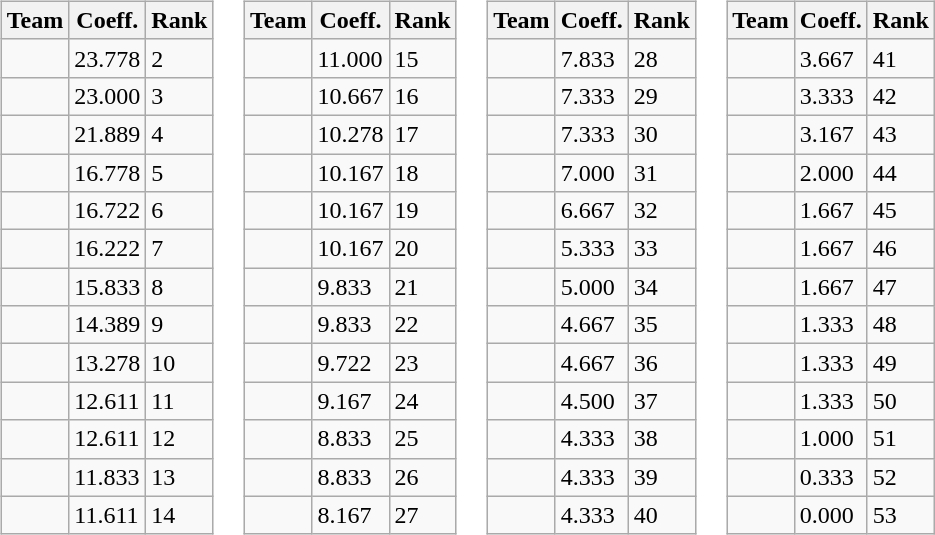<table>
<tr valign=top>
<td><br><table class="wikitable">
<tr>
<th>Team</th>
<th>Coeff.</th>
<th>Rank</th>
</tr>
<tr>
<td></td>
<td>23.778</td>
<td>2</td>
</tr>
<tr>
<td></td>
<td>23.000</td>
<td>3</td>
</tr>
<tr>
<td><strong></strong></td>
<td>21.889</td>
<td>4</td>
</tr>
<tr>
<td></td>
<td>16.778</td>
<td>5</td>
</tr>
<tr>
<td></td>
<td>16.722</td>
<td>6</td>
</tr>
<tr>
<td><strong></strong></td>
<td>16.222</td>
<td>7</td>
</tr>
<tr>
<td></td>
<td>15.833</td>
<td>8</td>
</tr>
<tr>
<td></td>
<td>14.389</td>
<td>9</td>
</tr>
<tr>
<td></td>
<td>13.278</td>
<td>10</td>
</tr>
<tr>
<td><strong></strong></td>
<td>12.611</td>
<td>11</td>
</tr>
<tr>
<td></td>
<td>12.611</td>
<td>12</td>
</tr>
<tr>
<td></td>
<td>11.833</td>
<td>13</td>
</tr>
<tr>
<td></td>
<td>11.611</td>
<td>14</td>
</tr>
</table>
</td>
<td><br><table class="wikitable">
<tr>
<th>Team</th>
<th>Coeff.</th>
<th>Rank</th>
</tr>
<tr>
<td><strong></strong></td>
<td>11.000</td>
<td>15</td>
</tr>
<tr>
<td></td>
<td>10.667</td>
<td>16</td>
</tr>
<tr>
<td></td>
<td>10.278</td>
<td>17</td>
</tr>
<tr>
<td></td>
<td>10.167</td>
<td>18</td>
</tr>
<tr>
<td></td>
<td>10.167</td>
<td>19</td>
</tr>
<tr>
<td><strong></strong></td>
<td>10.167</td>
<td>20</td>
</tr>
<tr>
<td></td>
<td>9.833</td>
<td>21</td>
</tr>
<tr>
<td></td>
<td>9.833</td>
<td>22</td>
</tr>
<tr>
<td></td>
<td>9.722</td>
<td>23</td>
</tr>
<tr>
<td></td>
<td>9.167</td>
<td>24</td>
</tr>
<tr>
<td></td>
<td>8.833</td>
<td>25</td>
</tr>
<tr>
<td></td>
<td>8.833</td>
<td>26</td>
</tr>
<tr>
<td></td>
<td>8.167</td>
<td>27</td>
</tr>
</table>
</td>
<td><br><table class="wikitable">
<tr>
<th>Team</th>
<th>Coeff.</th>
<th>Rank</th>
</tr>
<tr>
<td></td>
<td>7.833</td>
<td>28</td>
</tr>
<tr>
<td></td>
<td>7.333</td>
<td>29</td>
</tr>
<tr>
<td></td>
<td>7.333</td>
<td>30</td>
</tr>
<tr>
<td></td>
<td>7.000</td>
<td>31</td>
</tr>
<tr>
<td></td>
<td>6.667</td>
<td>32</td>
</tr>
<tr>
<td></td>
<td>5.333</td>
<td>33</td>
</tr>
<tr>
<td></td>
<td>5.000</td>
<td>34</td>
</tr>
<tr>
<td></td>
<td>4.667</td>
<td>35</td>
</tr>
<tr>
<td><strong></strong></td>
<td>4.667</td>
<td>36</td>
</tr>
<tr>
<td></td>
<td>4.500</td>
<td>37</td>
</tr>
<tr>
<td></td>
<td>4.333</td>
<td>38</td>
</tr>
<tr>
<td></td>
<td>4.333</td>
<td>39</td>
</tr>
<tr>
<td></td>
<td>4.333</td>
<td>40</td>
</tr>
</table>
</td>
<td><br><table class="wikitable">
<tr>
<th>Team</th>
<th>Coeff.</th>
<th>Rank</th>
</tr>
<tr>
<td></td>
<td>3.667</td>
<td>41</td>
</tr>
<tr>
<td></td>
<td>3.333</td>
<td>42</td>
</tr>
<tr>
<td></td>
<td>3.167</td>
<td>43</td>
</tr>
<tr>
<td></td>
<td>2.000</td>
<td>44</td>
</tr>
<tr>
<td></td>
<td>1.667</td>
<td>45</td>
</tr>
<tr>
<td></td>
<td>1.667</td>
<td>46</td>
</tr>
<tr>
<td></td>
<td>1.667</td>
<td>47</td>
</tr>
<tr>
<td></td>
<td>1.333</td>
<td>48</td>
</tr>
<tr>
<td></td>
<td>1.333</td>
<td>49</td>
</tr>
<tr>
<td></td>
<td>1.333</td>
<td>50</td>
</tr>
<tr>
<td></td>
<td>1.000</td>
<td>51</td>
</tr>
<tr>
<td></td>
<td>0.333</td>
<td>52</td>
</tr>
<tr>
<td></td>
<td>0.000</td>
<td>53</td>
</tr>
</table>
</td>
</tr>
</table>
